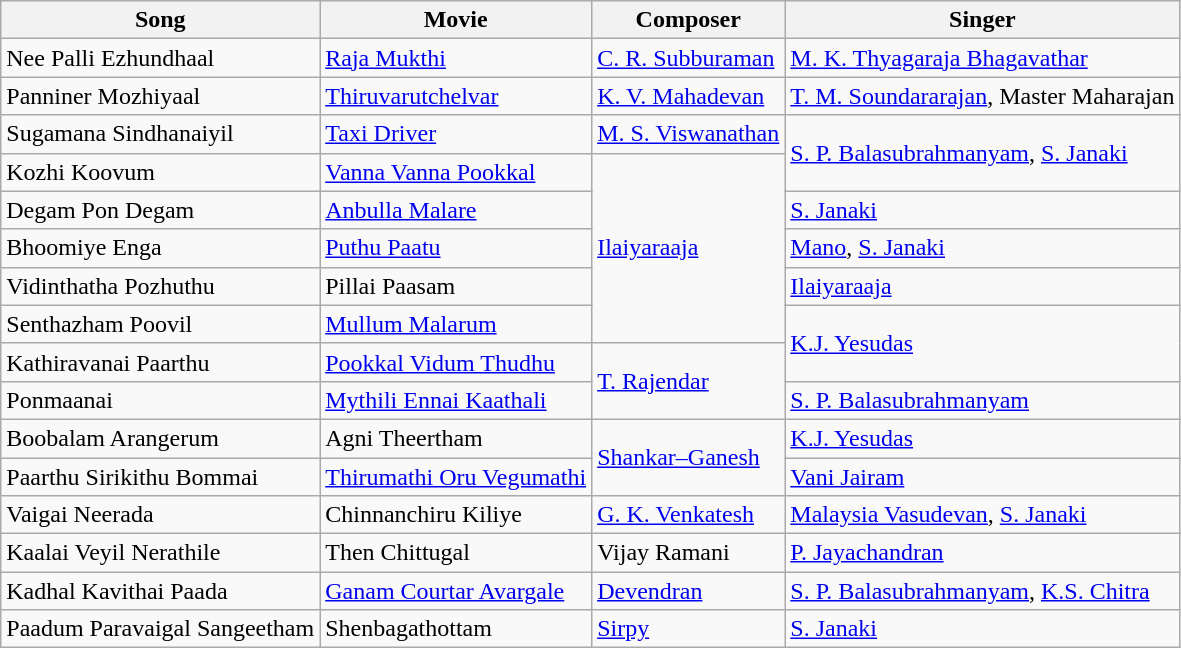<table class="wikitable">
<tr>
<th>Song</th>
<th>Movie</th>
<th>Composer</th>
<th>Singer</th>
</tr>
<tr>
<td>Nee Palli Ezhundhaal</td>
<td><a href='#'>Raja Mukthi</a></td>
<td><a href='#'>C. R. Subburaman</a></td>
<td><a href='#'>M. K. Thyagaraja Bhagavathar</a></td>
</tr>
<tr>
<td>Panniner Mozhiyaal</td>
<td><a href='#'>Thiruvarutchelvar</a></td>
<td><a href='#'>K. V. Mahadevan</a></td>
<td><a href='#'>T. M. Soundararajan</a>, Master Maharajan</td>
</tr>
<tr>
<td>Sugamana Sindhanaiyil</td>
<td><a href='#'>Taxi Driver</a></td>
<td><a href='#'>M. S. Viswanathan</a></td>
<td rowspan=2><a href='#'>S. P. Balasubrahmanyam</a>, <a href='#'>S. Janaki</a></td>
</tr>
<tr>
<td>Kozhi Koovum</td>
<td><a href='#'>Vanna Vanna Pookkal</a></td>
<td rowspan="5"><a href='#'>Ilaiyaraaja</a></td>
</tr>
<tr>
<td>Degam Pon Degam</td>
<td><a href='#'>Anbulla Malare</a></td>
<td><a href='#'>S. Janaki</a></td>
</tr>
<tr>
<td>Bhoomiye Enga</td>
<td><a href='#'>Puthu Paatu</a></td>
<td><a href='#'>Mano</a>, <a href='#'>S. Janaki</a></td>
</tr>
<tr>
<td>Vidinthatha Pozhuthu</td>
<td>Pillai Paasam</td>
<td><a href='#'>Ilaiyaraaja</a></td>
</tr>
<tr>
<td>Senthazham Poovil</td>
<td><a href='#'>Mullum Malarum</a></td>
<td rowspan="2"><a href='#'>K.J. Yesudas</a></td>
</tr>
<tr>
<td>Kathiravanai Paarthu</td>
<td><a href='#'>Pookkal Vidum Thudhu</a></td>
<td rowspan="2"><a href='#'>T. Rajendar</a></td>
</tr>
<tr>
<td>Ponmaanai</td>
<td><a href='#'>Mythili Ennai Kaathali</a></td>
<td><a href='#'>S. P. Balasubrahmanyam</a></td>
</tr>
<tr>
<td>Boobalam Arangerum</td>
<td>Agni Theertham</td>
<td rowspan=2><a href='#'>Shankar–Ganesh</a></td>
<td><a href='#'>K.J. Yesudas</a></td>
</tr>
<tr>
<td>Paarthu Sirikithu Bommai</td>
<td><a href='#'>Thirumathi Oru Vegumathi</a></td>
<td><a href='#'>Vani Jairam</a></td>
</tr>
<tr>
<td>Vaigai Neerada</td>
<td>Chinnanchiru Kiliye</td>
<td><a href='#'>G. K. Venkatesh</a></td>
<td><a href='#'>Malaysia Vasudevan</a>, <a href='#'>S. Janaki</a></td>
</tr>
<tr>
<td>Kaalai Veyil Nerathile</td>
<td>Then Chittugal</td>
<td>Vijay Ramani</td>
<td><a href='#'>P. Jayachandran</a></td>
</tr>
<tr>
<td>Kadhal Kavithai Paada</td>
<td><a href='#'>Ganam Courtar Avargale</a></td>
<td><a href='#'>Devendran</a></td>
<td><a href='#'>S. P. Balasubrahmanyam</a>, <a href='#'>K.S. Chitra</a></td>
</tr>
<tr>
<td>Paadum Paravaigal Sangeetham</td>
<td>Shenbagathottam</td>
<td><a href='#'>Sirpy</a></td>
<td><a href='#'>S. Janaki</a></td>
</tr>
</table>
